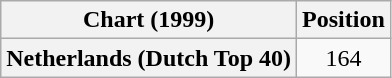<table class="wikitable plainrowheaders" style="text-align:center">
<tr>
<th scope="col">Chart (1999)</th>
<th scope="col">Position</th>
</tr>
<tr>
<th scope="row">Netherlands (Dutch Top 40)</th>
<td>164</td>
</tr>
</table>
